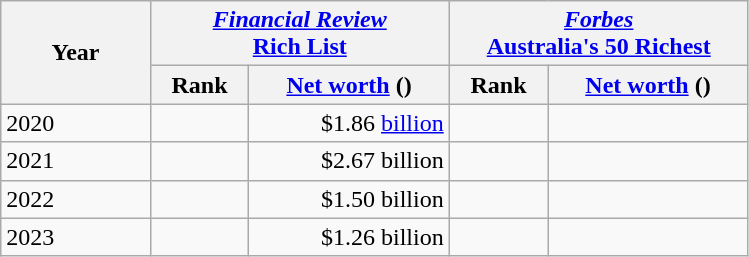<table class="wikitable">
<tr>
<th rowspan=2>Year</th>
<th colspan="2" style="width:40%;"><em><a href='#'>Financial Review</a></em><br><a href='#'>Rich List</a></th>
<th colspan="2" style="width:40%;"><em><a href='#'>Forbes</a></em><br><a href='#'>Australia's 50 Richest</a></th>
</tr>
<tr>
<th>Rank</th>
<th><a href='#'>Net worth</a> ()</th>
<th>Rank</th>
<th><a href='#'>Net worth</a> ()</th>
</tr>
<tr>
<td>2020</td>
<td align="center"></td>
<td align="right">$1.86 <a href='#'>billion</a> </td>
<td align="center"></td>
<td align="right"></td>
</tr>
<tr>
<td>2021</td>
<td align="center"></td>
<td align="right">$2.67 billion </td>
<td align="center"></td>
<td align="right"></td>
</tr>
<tr>
<td>2022</td>
<td align="center"></td>
<td align="right">$1.50 billion </td>
<td align="center"></td>
<td align="right"></td>
</tr>
<tr>
<td>2023</td>
<td align="center"></td>
<td align="right">$1.26 billion </td>
<td align="center"></td>
<td align="right"></td>
</tr>
</table>
